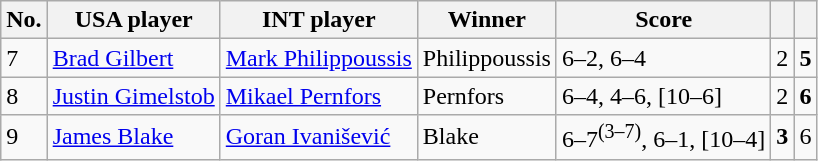<table class="wikitable">
<tr>
<th>No.</th>
<th>USA player</th>
<th>INT player</th>
<th>Winner</th>
<th>Score</th>
<th></th>
<th></th>
</tr>
<tr>
<td>7</td>
<td> <a href='#'>Brad Gilbert</a></td>
<td> <a href='#'>Mark Philippoussis</a></td>
<td>Philippoussis</td>
<td>6–2, 6–4</td>
<td>2</td>
<td><strong>5</strong></td>
</tr>
<tr>
<td>8</td>
<td> <a href='#'>Justin Gimelstob</a></td>
<td> <a href='#'>Mikael Pernfors</a></td>
<td>Pernfors</td>
<td>6–4, 4–6, [10–6]</td>
<td>2</td>
<td><strong>6</strong></td>
</tr>
<tr>
<td>9</td>
<td> <a href='#'>James Blake</a></td>
<td> <a href='#'>Goran Ivanišević</a></td>
<td>Blake</td>
<td>6–7<sup>(3–7)</sup>, 6–1, [10–4]</td>
<td><strong>3</strong></td>
<td>6</td>
</tr>
</table>
